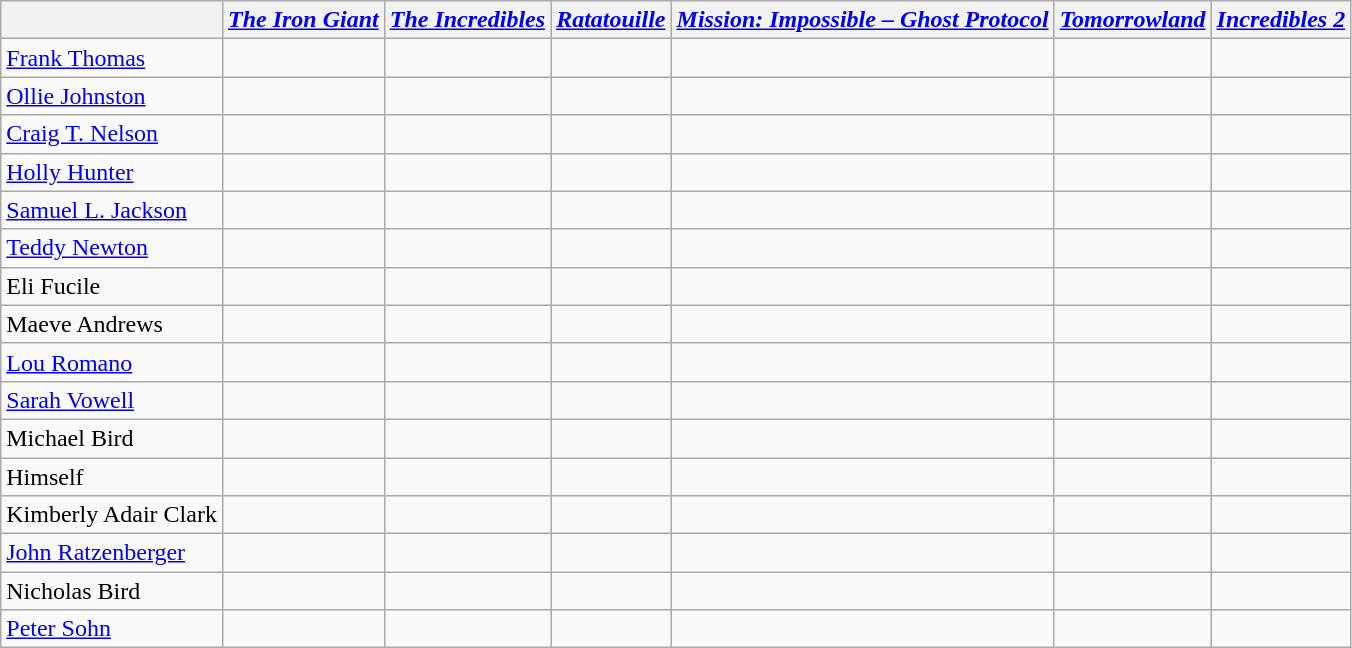<table class="wikitable">
<tr>
<th></th>
<th><em><a href='#'>The Iron Giant</a></em></th>
<th><em><a href='#'>The Incredibles</a></em></th>
<th><em><a href='#'>Ratatouille</a></em></th>
<th><em><a href='#'>Mission: Impossible – Ghost Protocol</a></em></th>
<th><em><a href='#'>Tomorrowland</a></em></th>
<th><em><a href='#'>Incredibles 2</a></em></th>
</tr>
<tr>
<td><a href='#'>Frank Thomas</a></td>
<td></td>
<td></td>
<td></td>
<td></td>
<td></td>
<td></td>
</tr>
<tr>
<td><a href='#'>Ollie Johnston</a></td>
<td></td>
<td></td>
<td></td>
<td></td>
<td></td>
<td></td>
</tr>
<tr>
<td><a href='#'>Craig T. Nelson</a></td>
<td></td>
<td></td>
<td></td>
<td></td>
<td></td>
<td></td>
</tr>
<tr>
<td><a href='#'>Holly Hunter</a></td>
<td></td>
<td></td>
<td></td>
<td></td>
<td></td>
<td></td>
</tr>
<tr>
<td><a href='#'>Samuel L. Jackson</a></td>
<td></td>
<td></td>
<td></td>
<td></td>
<td></td>
<td></td>
</tr>
<tr>
<td><a href='#'>Teddy Newton</a></td>
<td></td>
<td></td>
<td></td>
<td></td>
<td></td>
<td></td>
</tr>
<tr>
<td>Eli Fucile</td>
<td></td>
<td></td>
<td></td>
<td></td>
<td></td>
<td></td>
</tr>
<tr>
<td>Maeve Andrews</td>
<td></td>
<td></td>
<td></td>
<td></td>
<td></td>
<td></td>
</tr>
<tr>
<td><a href='#'>Lou Romano</a></td>
<td></td>
<td></td>
<td></td>
<td></td>
<td></td>
<td></td>
</tr>
<tr>
<td><a href='#'>Sarah Vowell</a></td>
<td></td>
<td></td>
<td></td>
<td></td>
<td></td>
<td></td>
</tr>
<tr>
<td>Michael Bird</td>
<td></td>
<td></td>
<td></td>
<td></td>
<td></td>
<td></td>
</tr>
<tr>
<td>Himself</td>
<td></td>
<td></td>
<td></td>
<td></td>
<td></td>
<td></td>
</tr>
<tr>
<td>Kimberly Adair Clark</td>
<td></td>
<td></td>
<td></td>
<td></td>
<td></td>
<td></td>
</tr>
<tr>
<td><a href='#'>John Ratzenberger</a></td>
<td></td>
<td></td>
<td></td>
<td></td>
<td></td>
<td></td>
</tr>
<tr>
<td>Nicholas Bird</td>
<td></td>
<td></td>
<td></td>
<td></td>
<td></td>
<td></td>
</tr>
<tr>
<td><a href='#'>Peter Sohn</a></td>
<td></td>
<td></td>
<td></td>
<td></td>
<td></td>
<td></td>
</tr>
</table>
